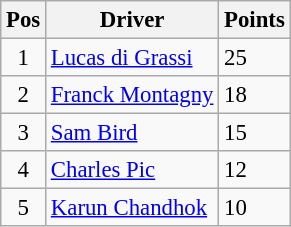<table class="wikitable" style="font-size: 95%;">
<tr>
<th>Pos</th>
<th>Driver</th>
<th>Points</th>
</tr>
<tr>
<td align="center">1</td>
<td> <a href='#'>Lucas di Grassi</a></td>
<td align="left">25</td>
</tr>
<tr>
<td align="center">2</td>
<td> <a href='#'>Franck Montagny</a></td>
<td align="left">18</td>
</tr>
<tr>
<td align="center">3</td>
<td> <a href='#'>Sam Bird</a></td>
<td align="left">15</td>
</tr>
<tr>
<td align="center">4</td>
<td> <a href='#'>Charles Pic</a></td>
<td align="left">12</td>
</tr>
<tr>
<td align="center">5</td>
<td> <a href='#'>Karun Chandhok</a></td>
<td align="left">10</td>
</tr>
</table>
